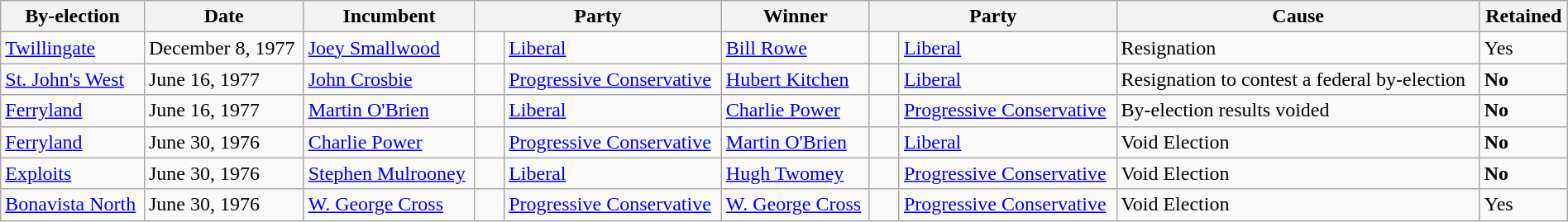<table class=wikitable style="width:100%">
<tr>
<th>By-election</th>
<th>Date</th>
<th>Incumbent</th>
<th colspan=2>Party</th>
<th>Winner</th>
<th colspan=2>Party</th>
<th>Cause</th>
<th>Retained</th>
</tr>
<tr>
<td><a href='#'>Twillingate</a></td>
<td>December 8, 1977</td>
<td><a href='#'>Joey Smallwood</a></td>
<td>    </td>
<td><a href='#'>Liberal</a></td>
<td><a href='#'>Bill Rowe</a></td>
<td>    </td>
<td><a href='#'>Liberal</a></td>
<td>Resignation</td>
<td>Yes</td>
</tr>
<tr>
<td><a href='#'>St. John's West</a></td>
<td>June 16, 1977</td>
<td><a href='#'>John Crosbie</a></td>
<td>    </td>
<td><a href='#'>Progressive Conservative</a></td>
<td><a href='#'>Hubert Kitchen</a></td>
<td>    </td>
<td><a href='#'>Liberal</a></td>
<td>Resignation to contest a federal by-election</td>
<td><strong>No</strong></td>
</tr>
<tr>
<td><a href='#'>Ferryland</a></td>
<td>June 16, 1977</td>
<td><a href='#'>Martin O'Brien</a></td>
<td>    </td>
<td><a href='#'>Liberal</a></td>
<td><a href='#'>Charlie Power</a></td>
<td>    </td>
<td><a href='#'>Progressive Conservative</a></td>
<td>By-election results voided</td>
<td><strong>No</strong></td>
</tr>
<tr>
<td><a href='#'>Ferryland</a></td>
<td>June 30, 1976</td>
<td><a href='#'>Charlie Power</a></td>
<td>    </td>
<td><a href='#'>Progressive Conservative</a></td>
<td><a href='#'>Martin O'Brien</a></td>
<td>    </td>
<td><a href='#'>Liberal</a></td>
<td>Void Election</td>
<td><strong>No</strong></td>
</tr>
<tr>
<td><a href='#'>Exploits</a></td>
<td>June 30, 1976</td>
<td><a href='#'>Stephen Mulrooney</a></td>
<td>    </td>
<td><a href='#'>Liberal</a></td>
<td><a href='#'>Hugh Twomey</a></td>
<td>    </td>
<td><a href='#'>Progressive Conservative</a></td>
<td>Void Election</td>
<td><strong>No</strong></td>
</tr>
<tr>
<td><a href='#'>Bonavista North</a></td>
<td>June 30, 1976</td>
<td><a href='#'>W. George Cross</a></td>
<td>    </td>
<td><a href='#'>Progressive Conservative</a></td>
<td><a href='#'>W. George Cross</a></td>
<td>    </td>
<td><a href='#'>Progressive Conservative</a></td>
<td>Void Election</td>
<td>Yes</td>
</tr>
</table>
